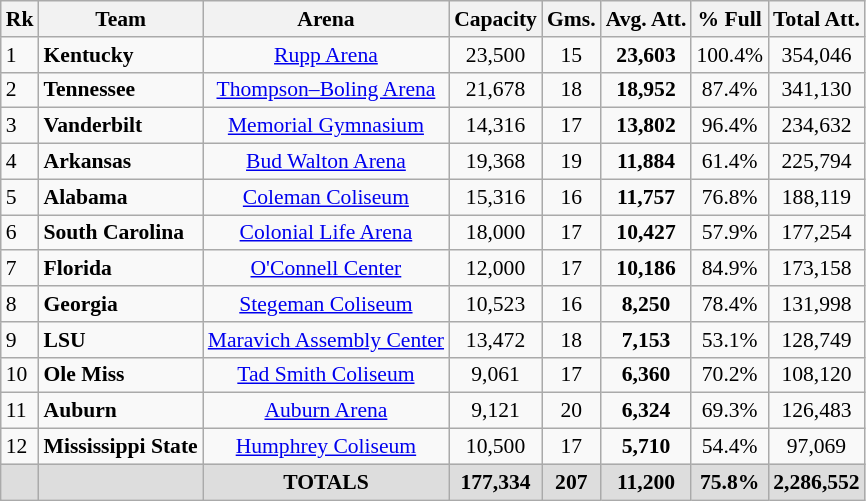<table class="sortable wikitable" style="white-space:nowrap; font-size:90%;">
<tr>
<th>Rk</th>
<th>Team</th>
<th>Arena</th>
<th>Capacity</th>
<th>Gms.</th>
<th>Avg. Att.</th>
<th>% Full</th>
<th>Total Att.</th>
</tr>
<tr>
<td>1</td>
<td><strong>Kentucky</strong></td>
<td style ="text-align:center"><a href='#'>Rupp Arena</a></td>
<td style ="text-align:center">23,500</td>
<td style ="text-align:center">15</td>
<td style ="text-align:center"><strong>23,603</strong></td>
<td style ="text-align:center">100.4%</td>
<td style ="text-align:center">354,046</td>
</tr>
<tr>
<td>2</td>
<td><strong>Tennessee</strong></td>
<td style ="text-align:center"><a href='#'>Thompson–Boling Arena</a></td>
<td style ="text-align:center">21,678</td>
<td style ="text-align:center">18</td>
<td style ="text-align:center"><strong>18,952</strong></td>
<td style ="text-align:center">87.4%</td>
<td style ="text-align:center">341,130</td>
</tr>
<tr>
<td>3</td>
<td><strong>Vanderbilt</strong></td>
<td style ="text-align:center"><a href='#'>Memorial Gymnasium</a></td>
<td style ="text-align:center">14,316</td>
<td style ="text-align:center">17</td>
<td style ="text-align:center"><strong>13,802</strong></td>
<td style ="text-align:center">96.4%</td>
<td style ="text-align:center">234,632</td>
</tr>
<tr>
<td>4</td>
<td><strong>Arkansas</strong></td>
<td style ="text-align:center"><a href='#'>Bud Walton Arena</a></td>
<td style ="text-align:center">19,368</td>
<td style ="text-align:center">19</td>
<td style ="text-align:center"><strong>11,884</strong></td>
<td style ="text-align:center">61.4%</td>
<td style ="text-align:center">225,794</td>
</tr>
<tr>
<td>5</td>
<td><strong>Alabama</strong></td>
<td style ="text-align:center"><a href='#'>Coleman Coliseum</a></td>
<td style ="text-align:center">15,316</td>
<td style ="text-align:center">16</td>
<td style ="text-align:center"><strong>11,757</strong></td>
<td style ="text-align:center">76.8%</td>
<td style ="text-align:center">188,119</td>
</tr>
<tr>
<td>6</td>
<td><strong>South Carolina</strong></td>
<td style ="text-align:center"><a href='#'>Colonial Life Arena</a></td>
<td style ="text-align:center">18,000</td>
<td style ="text-align:center">17</td>
<td style ="text-align:center"><strong>10,427</strong></td>
<td style ="text-align:center">57.9%</td>
<td style ="text-align:center">177,254</td>
</tr>
<tr>
<td>7</td>
<td><strong>Florida</strong></td>
<td style ="text-align:center"><a href='#'>O'Connell Center</a></td>
<td style ="text-align:center">12,000</td>
<td style ="text-align:center">17</td>
<td style ="text-align:center"><strong>10,186</strong></td>
<td style ="text-align:center">84.9%</td>
<td style ="text-align:center">173,158</td>
</tr>
<tr>
<td>8</td>
<td><strong>Georgia</strong></td>
<td style ="text-align:center"><a href='#'>Stegeman Coliseum</a></td>
<td style ="text-align:center">10,523</td>
<td style ="text-align:center">16</td>
<td style ="text-align:center"><strong>8,250</strong></td>
<td style ="text-align:center">78.4%</td>
<td style ="text-align:center">131,998</td>
</tr>
<tr>
<td>9</td>
<td><strong>LSU</strong></td>
<td style ="text-align:center"><a href='#'>Maravich Assembly Center</a></td>
<td style ="text-align:center">13,472</td>
<td style ="text-align:center">18</td>
<td style ="text-align:center"><strong>7,153</strong></td>
<td style ="text-align:center">53.1%</td>
<td style ="text-align:center">128,749</td>
</tr>
<tr>
<td>10</td>
<td><strong>Ole Miss</strong></td>
<td style ="text-align:center"><a href='#'>Tad Smith Coliseum</a></td>
<td style ="text-align:center">9,061</td>
<td style ="text-align:center">17</td>
<td style ="text-align:center"><strong>6,360</strong></td>
<td style ="text-align:center">70.2%</td>
<td style ="text-align:center">108,120</td>
</tr>
<tr>
<td>11</td>
<td><strong>Auburn</strong></td>
<td style ="text-align:center"><a href='#'>Auburn Arena</a></td>
<td style ="text-align:center">9,121</td>
<td style ="text-align:center">20</td>
<td style ="text-align:center"><strong>6,324</strong></td>
<td style ="text-align:center">69.3%</td>
<td style ="text-align:center">126,483</td>
</tr>
<tr>
<td>12</td>
<td><strong>Mississippi State</strong></td>
<td style ="text-align:center"><a href='#'>Humphrey Coliseum</a></td>
<td style ="text-align:center">10,500</td>
<td style ="text-align:center">17</td>
<td style ="text-align:center"><strong>5,710</strong></td>
<td style ="text-align:center">54.4%</td>
<td style ="text-align:center">97,069</td>
</tr>
<tr class="sortbottom"  style="text-align:center; background:#ddd;">
<td> </td>
<td> </td>
<td><strong>TOTALS</strong></td>
<td><strong>177,334</strong></td>
<td><strong>207</strong></td>
<td><strong>11,200</strong></td>
<td><strong>75.8%</strong></td>
<td><strong>2,286,552</strong></td>
</tr>
</table>
